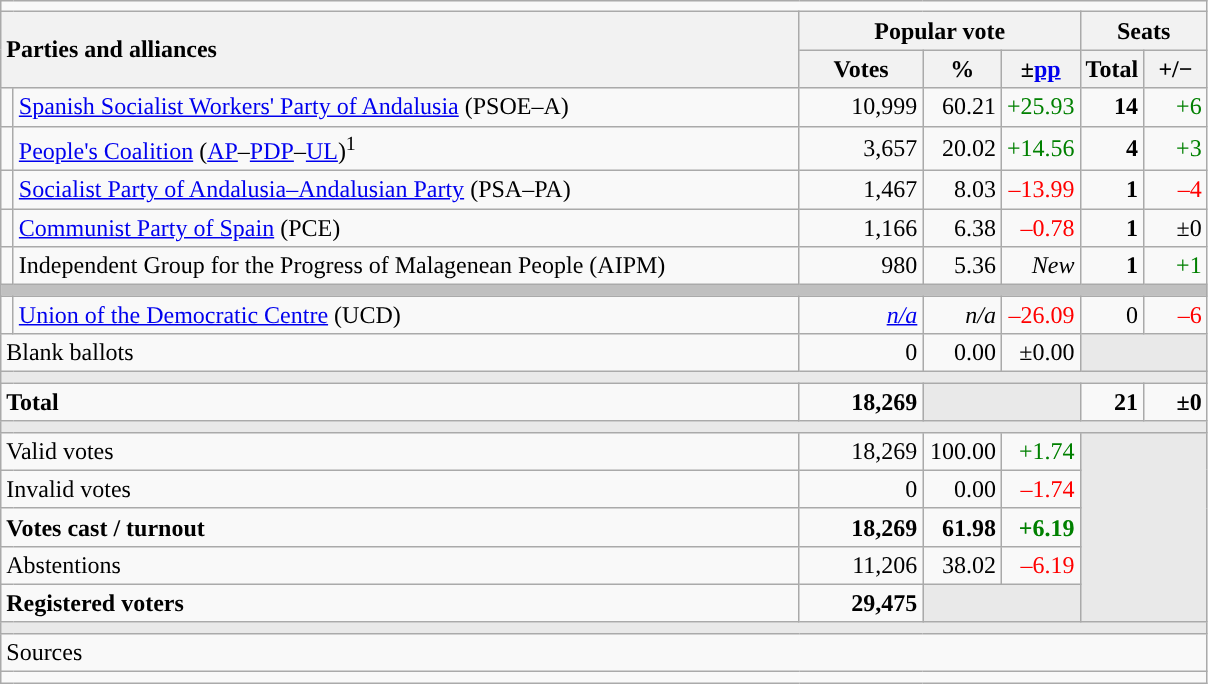<table class="wikitable" style="text-align:right;">
<tr>
<td colspan="7"></td>
</tr>
<tr>
<th style="text-align:left;" rowspan="2" colspan="2" width="525">Parties and alliances</th>
<th colspan="3">Popular vote</th>
<th colspan="2">Seats</th>
</tr>
<tr>
<th width="75">Votes</th>
<th width="45">%</th>
<th width="45">±<a href='#'>pp</a></th>
<th width="35">Total</th>
<th width="35">+/−</th>
</tr>
<tr>
<td width="1" style="color:inherit;background:"></td>
<td align="left"><a href='#'>Spanish Socialist Workers' Party of Andalusia</a> (PSOE–A)</td>
<td>10,999</td>
<td>60.21</td>
<td style="color:green;">+25.93</td>
<td><strong>14</strong></td>
<td style="color:green;">+6</td>
</tr>
<tr>
<td style="color:inherit;background:"></td>
<td align="left"><a href='#'>People's Coalition</a> (<a href='#'>AP</a>–<a href='#'>PDP</a>–<a href='#'>UL</a>)<sup>1</sup></td>
<td>3,657</td>
<td>20.02</td>
<td style="color:green;">+14.56</td>
<td><strong>4</strong></td>
<td style="color:green;">+3</td>
</tr>
<tr>
<td style="color:inherit;background:"></td>
<td align="left"><a href='#'>Socialist Party of Andalusia–Andalusian Party</a> (PSA–PA)</td>
<td>1,467</td>
<td>8.03</td>
<td style="color:red;">–13.99</td>
<td><strong>1</strong></td>
<td style="color:red;">–4</td>
</tr>
<tr>
<td style="color:inherit;background:"></td>
<td align="left"><a href='#'>Communist Party of Spain</a> (PCE)</td>
<td>1,166</td>
<td>6.38</td>
<td style="color:red;">–0.78</td>
<td><strong>1</strong></td>
<td>±0</td>
</tr>
<tr>
<td style="color:inherit;background:"></td>
<td align="left">Independent Group for the Progress of Malagenean People (AIPM)</td>
<td>980</td>
<td>5.36</td>
<td><em>New</em></td>
<td><strong>1</strong></td>
<td style="color:green;">+1</td>
</tr>
<tr>
<td colspan="7" bgcolor="#C0C0C0"></td>
</tr>
<tr>
<td style="color:inherit;background:"></td>
<td align="left"><a href='#'>Union of the Democratic Centre</a> (UCD)</td>
<td><em><a href='#'>n/a</a></em></td>
<td><em>n/a</em></td>
<td style="color:red;">–26.09</td>
<td>0</td>
<td style="color:red;">–6</td>
</tr>
<tr>
<td align="left" colspan="2">Blank ballots</td>
<td>0</td>
<td>0.00</td>
<td>±0.00</td>
<td bgcolor="#E9E9E9" colspan="2"></td>
</tr>
<tr>
<td colspan="7" bgcolor="#E9E9E9"></td>
</tr>
<tr style="font-weight:bold;">
<td align="left" colspan="2">Total</td>
<td>18,269</td>
<td bgcolor="#E9E9E9" colspan="2"></td>
<td>21</td>
<td>±0</td>
</tr>
<tr>
<td colspan="7" bgcolor="#E9E9E9"></td>
</tr>
<tr>
<td align="left" colspan="2">Valid votes</td>
<td>18,269</td>
<td>100.00</td>
<td style="color:green;">+1.74</td>
<td bgcolor="#E9E9E9" colspan="2" rowspan="5"></td>
</tr>
<tr>
<td align="left" colspan="2">Invalid votes</td>
<td>0</td>
<td>0.00</td>
<td style="color:red;">–1.74</td>
</tr>
<tr style="font-weight:bold;">
<td align="left" colspan="2">Votes cast / turnout</td>
<td>18,269</td>
<td>61.98</td>
<td style="color:green;">+6.19</td>
</tr>
<tr>
<td align="left" colspan="2">Abstentions</td>
<td>11,206</td>
<td>38.02</td>
<td style="color:red;">–6.19</td>
</tr>
<tr style="font-weight:bold;">
<td align="left" colspan="2">Registered voters</td>
<td>29,475</td>
<td bgcolor="#E9E9E9" colspan="2"></td>
</tr>
<tr>
<td colspan="7" bgcolor="#E9E9E9"></td>
</tr>
<tr>
<td align="left" colspan="7">Sources</td>
</tr>
<tr>
<td colspan="7" style="text-align:left; max-width:790px;"></td>
</tr>
</table>
